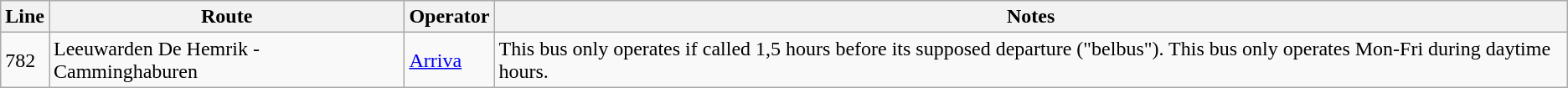<table class="wikitable">
<tr>
<th>Line</th>
<th>Route</th>
<th>Operator</th>
<th>Notes</th>
</tr>
<tr>
<td>782</td>
<td>Leeuwarden De Hemrik - Camminghaburen</td>
<td><a href='#'>Arriva</a></td>
<td>This bus only operates if called 1,5 hours before its supposed departure ("belbus"). This bus only operates Mon-Fri during daytime hours.</td>
</tr>
</table>
